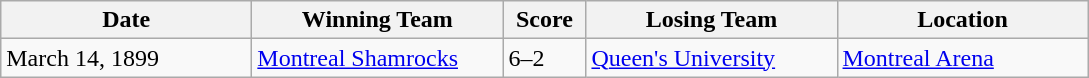<table class="wikitable">
<tr>
<th style="width:10em">Date</th>
<th style="width:10em">Winning Team</th>
<th style="width:3em">Score</th>
<th style="width:10em">Losing Team</th>
<th style="width:10em">Location</th>
</tr>
<tr>
<td>March 14, 1899</td>
<td><a href='#'>Montreal Shamrocks</a></td>
<td>6–2</td>
<td><a href='#'>Queen's University</a></td>
<td><a href='#'>Montreal Arena</a></td>
</tr>
</table>
